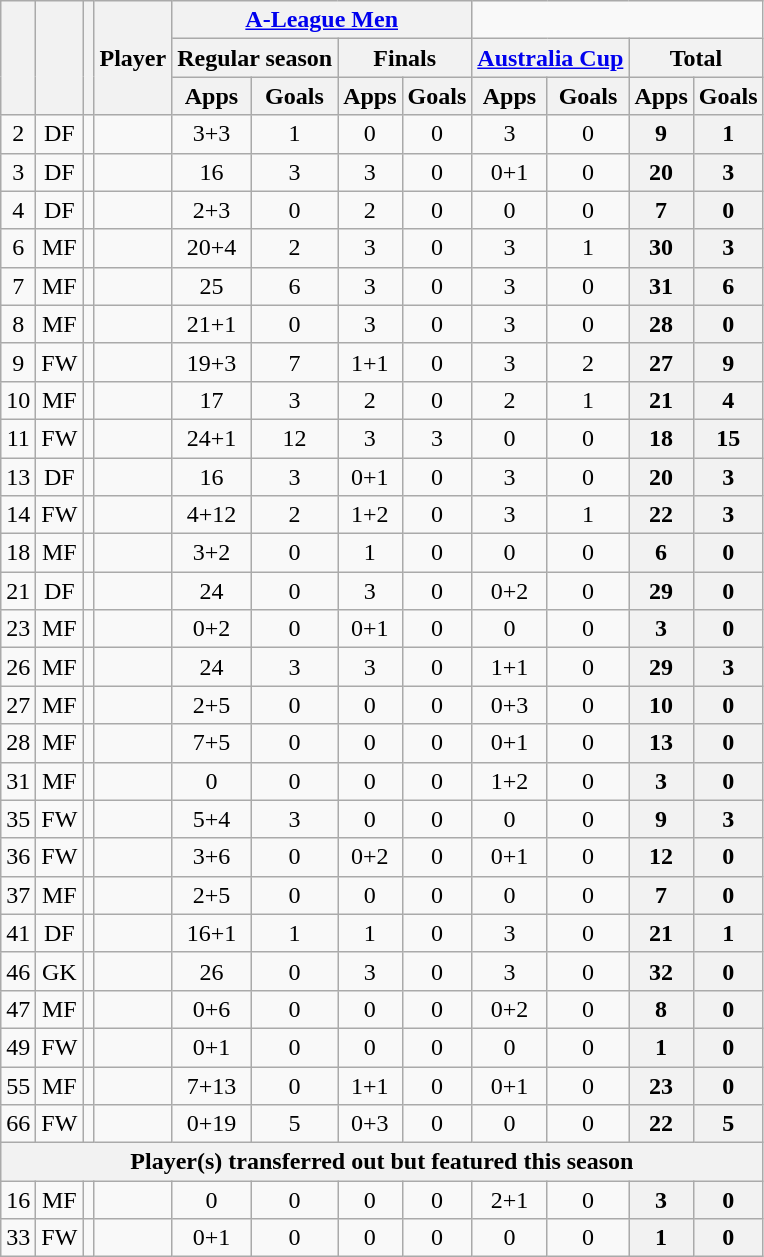<table class="wikitable sortable" style="text-align:center">
<tr>
<th rowspan="3"></th>
<th rowspan="3"></th>
<th rowspan="3"></th>
<th rowspan="3">Player</th>
<th colspan="4"><a href='#'>A-League Men</a></th>
</tr>
<tr>
<th colspan=2>Regular season</th>
<th colspan=2>Finals</th>
<th colspan="2"><a href='#'>Australia Cup</a></th>
<th colspan="2">Total</th>
</tr>
<tr>
<th>Apps</th>
<th>Goals</th>
<th>Apps</th>
<th>Goals</th>
<th>Apps</th>
<th>Goals</th>
<th>Apps</th>
<th>Goals</th>
</tr>
<tr>
<td>2</td>
<td>DF</td>
<td></td>
<td align="left"><br></td>
<td>3+3</td>
<td>1<br></td>
<td>0</td>
<td>0<br></td>
<td>3</td>
<td>0<br></td>
<th>9</th>
<th>1</th>
</tr>
<tr>
<td>3</td>
<td>DF</td>
<td></td>
<td align="left"><br></td>
<td>16</td>
<td>3<br></td>
<td>3</td>
<td>0<br></td>
<td>0+1</td>
<td>0<br></td>
<th>20</th>
<th>3</th>
</tr>
<tr>
<td>4</td>
<td>DF</td>
<td></td>
<td align="left"><br></td>
<td>2+3</td>
<td>0<br></td>
<td>2</td>
<td>0<br></td>
<td>0</td>
<td>0<br></td>
<th>7</th>
<th>0</th>
</tr>
<tr>
<td>6</td>
<td>MF</td>
<td></td>
<td align="left"><br></td>
<td>20+4</td>
<td>2<br></td>
<td>3</td>
<td>0<br></td>
<td>3</td>
<td>1<br></td>
<th>30</th>
<th>3</th>
</tr>
<tr>
<td>7</td>
<td>MF</td>
<td></td>
<td align="left"><br></td>
<td>25</td>
<td>6<br></td>
<td>3</td>
<td>0<br></td>
<td>3</td>
<td>0<br></td>
<th>31</th>
<th>6</th>
</tr>
<tr>
<td>8</td>
<td>MF</td>
<td></td>
<td align="left"><br></td>
<td>21+1</td>
<td>0<br></td>
<td>3</td>
<td>0<br></td>
<td>3</td>
<td>0<br></td>
<th>28</th>
<th>0</th>
</tr>
<tr>
<td>9</td>
<td>FW</td>
<td></td>
<td align="left"><br></td>
<td>19+3</td>
<td>7<br></td>
<td>1+1</td>
<td>0<br></td>
<td>3</td>
<td>2<br></td>
<th>27</th>
<th>9</th>
</tr>
<tr>
<td>10</td>
<td>MF</td>
<td></td>
<td align="left"><br></td>
<td>17</td>
<td>3<br></td>
<td>2</td>
<td>0<br></td>
<td>2</td>
<td>1<br></td>
<th>21</th>
<th>4</th>
</tr>
<tr>
<td>11</td>
<td>FW</td>
<td></td>
<td align="left"><br></td>
<td>24+1</td>
<td>12<br></td>
<td>3</td>
<td>3<br></td>
<td>0</td>
<td>0<br></td>
<th>18</th>
<th>15</th>
</tr>
<tr>
<td>13</td>
<td>DF</td>
<td></td>
<td align="left"><br></td>
<td>16</td>
<td>3<br></td>
<td>0+1</td>
<td>0<br></td>
<td>3</td>
<td>0<br></td>
<th>20</th>
<th>3</th>
</tr>
<tr>
<td>14</td>
<td>FW</td>
<td></td>
<td align="left"><br></td>
<td>4+12</td>
<td>2<br></td>
<td>1+2</td>
<td>0<br></td>
<td>3</td>
<td>1<br></td>
<th>22</th>
<th>3</th>
</tr>
<tr>
<td>18</td>
<td>MF</td>
<td></td>
<td align="left"><br></td>
<td>3+2</td>
<td>0<br></td>
<td>1</td>
<td>0<br></td>
<td>0</td>
<td>0<br></td>
<th>6</th>
<th>0</th>
</tr>
<tr>
<td>21</td>
<td>DF</td>
<td></td>
<td align="left"><br></td>
<td>24</td>
<td>0<br></td>
<td>3</td>
<td>0<br></td>
<td>0+2</td>
<td>0<br></td>
<th>29</th>
<th>0</th>
</tr>
<tr>
<td>23</td>
<td>MF</td>
<td></td>
<td align="left"><br></td>
<td>0+2</td>
<td>0<br></td>
<td>0+1</td>
<td>0<br></td>
<td>0</td>
<td>0<br></td>
<th>3</th>
<th>0</th>
</tr>
<tr>
<td>26</td>
<td>MF</td>
<td></td>
<td align="left"><br></td>
<td>24</td>
<td>3<br></td>
<td>3</td>
<td>0<br></td>
<td>1+1</td>
<td>0<br></td>
<th>29</th>
<th>3</th>
</tr>
<tr>
<td>27</td>
<td>MF</td>
<td></td>
<td align="left"><br></td>
<td>2+5</td>
<td>0<br></td>
<td>0</td>
<td>0<br></td>
<td>0+3</td>
<td>0<br></td>
<th>10</th>
<th>0</th>
</tr>
<tr>
<td>28</td>
<td>MF</td>
<td></td>
<td align="left"><br></td>
<td>7+5</td>
<td>0<br></td>
<td>0</td>
<td>0<br></td>
<td>0+1</td>
<td>0<br></td>
<th>13</th>
<th>0</th>
</tr>
<tr>
<td>31</td>
<td>MF</td>
<td></td>
<td align="left"><br></td>
<td>0</td>
<td>0<br></td>
<td>0</td>
<td>0<br></td>
<td>1+2</td>
<td>0<br></td>
<th>3</th>
<th>0</th>
</tr>
<tr>
<td>35</td>
<td>FW</td>
<td></td>
<td align="left"><br></td>
<td>5+4</td>
<td>3<br></td>
<td>0</td>
<td>0<br></td>
<td>0</td>
<td>0<br></td>
<th>9</th>
<th>3</th>
</tr>
<tr>
<td>36</td>
<td>FW</td>
<td></td>
<td align="left"><br></td>
<td>3+6</td>
<td>0<br></td>
<td>0+2</td>
<td>0<br></td>
<td>0+1</td>
<td>0<br></td>
<th>12</th>
<th>0</th>
</tr>
<tr>
<td>37</td>
<td>MF</td>
<td></td>
<td align="left"><br></td>
<td>2+5</td>
<td>0<br></td>
<td>0</td>
<td>0<br></td>
<td>0</td>
<td>0<br></td>
<th>7</th>
<th>0</th>
</tr>
<tr>
<td>41</td>
<td>DF</td>
<td></td>
<td align="left"><br></td>
<td>16+1</td>
<td>1<br></td>
<td>1</td>
<td>0<br></td>
<td>3</td>
<td>0<br></td>
<th>21</th>
<th>1</th>
</tr>
<tr>
<td>46</td>
<td>GK</td>
<td></td>
<td align="left"><br></td>
<td>26</td>
<td>0<br></td>
<td>3</td>
<td>0<br></td>
<td>3</td>
<td>0<br></td>
<th>32</th>
<th>0</th>
</tr>
<tr>
<td>47</td>
<td>MF</td>
<td></td>
<td align="left"><br></td>
<td>0+6</td>
<td>0<br></td>
<td>0</td>
<td>0<br></td>
<td>0+2</td>
<td>0<br></td>
<th>8</th>
<th>0</th>
</tr>
<tr>
<td>49</td>
<td>FW</td>
<td></td>
<td align="left"><br></td>
<td>0+1</td>
<td>0<br></td>
<td>0</td>
<td>0<br></td>
<td>0</td>
<td>0<br></td>
<th>1</th>
<th>0</th>
</tr>
<tr>
<td>55</td>
<td>MF</td>
<td></td>
<td align="left"><br></td>
<td>7+13</td>
<td>0<br></td>
<td>1+1</td>
<td>0<br></td>
<td>0+1</td>
<td>0<br></td>
<th>23</th>
<th>0</th>
</tr>
<tr>
<td>66</td>
<td>FW</td>
<td></td>
<td align="left"><br></td>
<td>0+19</td>
<td>5<br></td>
<td>0+3</td>
<td>0<br></td>
<td>0</td>
<td>0<br></td>
<th>22</th>
<th>5</th>
</tr>
<tr>
<th colspan="12">Player(s) transferred out but featured this season</th>
</tr>
<tr>
<td>16</td>
<td>MF</td>
<td></td>
<td align="left"><br></td>
<td>0</td>
<td>0<br></td>
<td>0</td>
<td>0<br></td>
<td>2+1</td>
<td>0<br></td>
<th>3</th>
<th>0</th>
</tr>
<tr>
<td>33</td>
<td>FW</td>
<td></td>
<td align="left"><br></td>
<td>0+1</td>
<td>0<br></td>
<td>0</td>
<td>0<br></td>
<td>0</td>
<td>0<br></td>
<th>1</th>
<th>0</th>
</tr>
</table>
